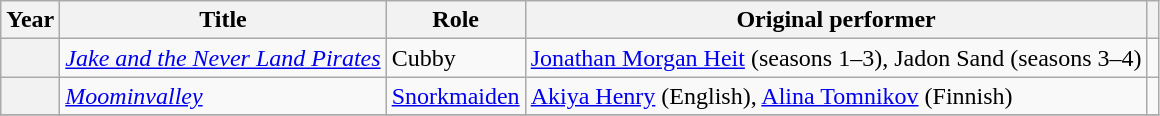<table class="wikitable plainrowheaders sortable">
<tr>
<th scope="col">Year</th>
<th scope="col">Title</th>
<th scope="col">Role</th>
<th scope="col">Original performer</th>
<th scope="col" class="unsortable"></th>
</tr>
<tr>
<th scope="row"></th>
<td><em><a href='#'>Jake and the Never Land Pirates</a></em></td>
<td>Cubby</td>
<td><a href='#'>Jonathan Morgan Heit</a> (seasons 1–3), Jadon Sand (seasons 3–4)</td>
<td></td>
</tr>
<tr>
<th scope="row"></th>
<td><em><a href='#'>Moominvalley</a></em></td>
<td><a href='#'>Snorkmaiden</a></td>
<td><a href='#'>Akiya Henry</a> (English), <a href='#'>Alina Tomnikov</a> (Finnish)</td>
<td></td>
</tr>
<tr>
</tr>
</table>
